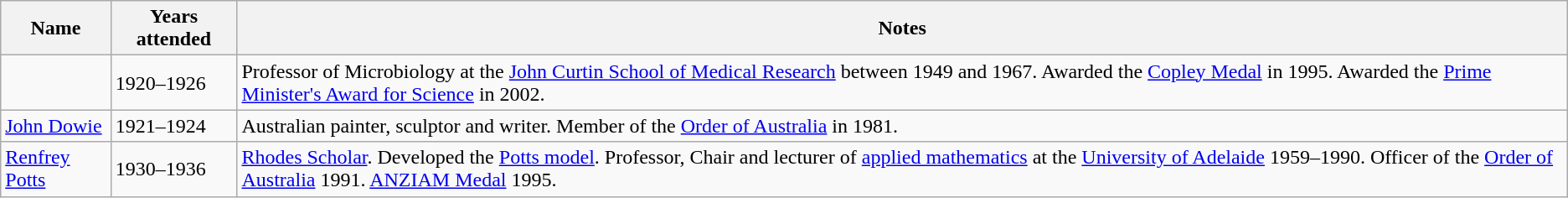<table class="wikitable sortable">
<tr>
<th>Name</th>
<th>Years attended</th>
<th>Notes</th>
</tr>
<tr>
<td></td>
<td>1920–1926</td>
<td>Professor of Microbiology at the <a href='#'>John Curtin School of Medical Research</a> between 1949 and 1967. Awarded the <a href='#'>Copley Medal</a> in 1995. Awarded the <a href='#'>Prime Minister's Award for Science</a> in 2002.</td>
</tr>
<tr>
<td><a href='#'>John Dowie</a></td>
<td>1921–1924</td>
<td>Australian painter, sculptor and writer. Member of the <a href='#'>Order of Australia</a> in 1981.</td>
</tr>
<tr>
<td><a href='#'>Renfrey Potts</a></td>
<td>1930–1936</td>
<td><a href='#'>Rhodes Scholar</a>. Developed the <a href='#'>Potts model</a>. Professor, Chair and lecturer of <a href='#'>applied mathematics</a> at the <a href='#'>University of Adelaide</a> 1959–1990. Officer of the <a href='#'>Order of Australia</a> 1991. <a href='#'>ANZIAM Medal</a> 1995.</td>
</tr>
</table>
